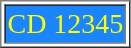<table border="1">
<tr ---- size="40">
<td style="background:#1a85ff; font-size: 14pt; color: yellow">CD 12345</td>
</tr>
</table>
